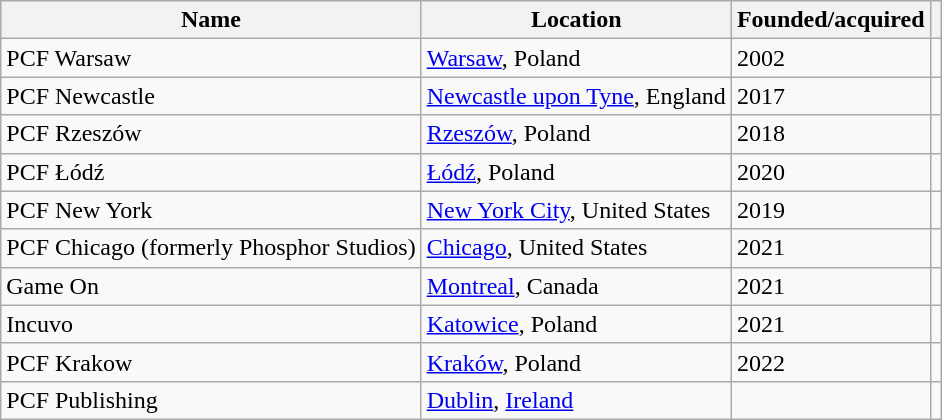<table class="wikitable sortable plainrowheaders">
<tr>
<th scope="col">Name</th>
<th scope="col">Location</th>
<th scope="col">Founded/acquired</th>
<th scope="col" class="unsortable"></th>
</tr>
<tr>
<td>PCF Warsaw</td>
<td><a href='#'>Warsaw</a>, Poland</td>
<td>2002</td>
<td></td>
</tr>
<tr>
<td>PCF Newcastle</td>
<td><a href='#'>Newcastle upon Tyne</a>, England</td>
<td>2017</td>
<td></td>
</tr>
<tr>
<td>PCF Rzeszów</td>
<td><a href='#'>Rzeszów</a>, Poland</td>
<td>2018</td>
<td></td>
</tr>
<tr>
<td>PCF Łódź</td>
<td><a href='#'>Łódź</a>, Poland</td>
<td>2020</td>
<td></td>
</tr>
<tr>
<td>PCF New York</td>
<td><a href='#'>New York City</a>, United States</td>
<td>2019</td>
<td></td>
</tr>
<tr>
<td>PCF Chicago (formerly Phosphor Studios)</td>
<td><a href='#'>Chicago</a>, United States</td>
<td>2021</td>
<td></td>
</tr>
<tr>
<td>Game On</td>
<td><a href='#'>Montreal</a>, Canada</td>
<td>2021</td>
<td></td>
</tr>
<tr>
<td>Incuvo</td>
<td><a href='#'>Katowice</a>, Poland</td>
<td>2021</td>
<td></td>
</tr>
<tr>
<td>PCF Krakow</td>
<td><a href='#'>Kraków</a>, Poland</td>
<td>2022</td>
<td></td>
</tr>
<tr>
<td>PCF Publishing</td>
<td><a href='#'>Dublin</a>, <a href='#'>Ireland</a></td>
<td></td>
<td></td>
</tr>
</table>
